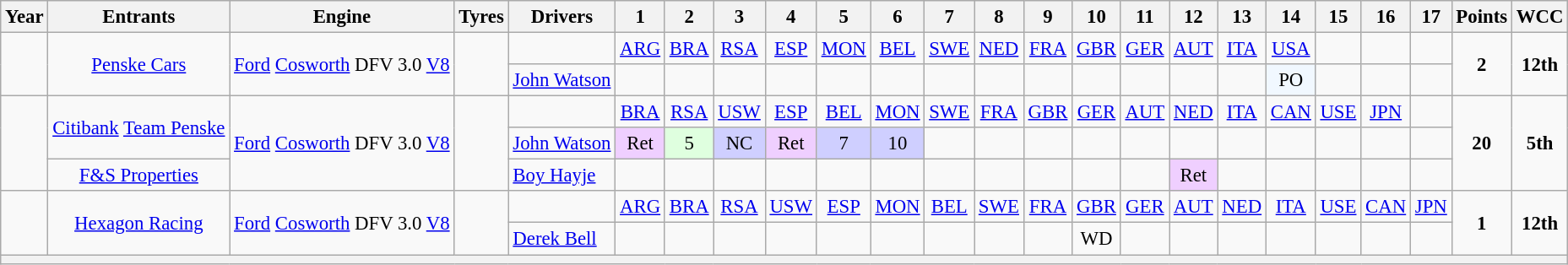<table class="wikitable" style="text-align:center; font-size:95%">
<tr>
<th>Year</th>
<th>Entrants</th>
<th>Engine</th>
<th>Tyres</th>
<th>Drivers</th>
<th>1</th>
<th>2</th>
<th>3</th>
<th>4</th>
<th>5</th>
<th>6</th>
<th>7</th>
<th>8</th>
<th>9</th>
<th>10</th>
<th>11</th>
<th>12</th>
<th>13</th>
<th>14</th>
<th>15</th>
<th>16</th>
<th>17</th>
<th>Points</th>
<th>WCC</th>
</tr>
<tr>
<td rowspan="2"></td>
<td rowspan="2"><a href='#'>Penske Cars</a></td>
<td rowspan="2"><a href='#'>Ford</a> <a href='#'>Cosworth</a> DFV 3.0 <a href='#'>V8</a></td>
<td rowspan="2"></td>
<td></td>
<td><a href='#'>ARG</a></td>
<td><a href='#'>BRA</a></td>
<td><a href='#'>RSA</a></td>
<td><a href='#'>ESP</a></td>
<td><a href='#'>MON</a></td>
<td><a href='#'>BEL</a></td>
<td><a href='#'>SWE</a></td>
<td><a href='#'>NED</a></td>
<td><a href='#'>FRA</a></td>
<td><a href='#'>GBR</a></td>
<td><a href='#'>GER</a></td>
<td><a href='#'>AUT</a></td>
<td><a href='#'>ITA</a></td>
<td><a href='#'>USA</a></td>
<td></td>
<td></td>
<td></td>
<td rowspan="2"><strong>2</strong></td>
<td rowspan="2"><strong>12th</strong></td>
</tr>
<tr>
<td align="left"><a href='#'>John Watson</a></td>
<td></td>
<td></td>
<td></td>
<td></td>
<td></td>
<td></td>
<td></td>
<td></td>
<td></td>
<td></td>
<td></td>
<td></td>
<td></td>
<td style="background:#F1F8FF;">PO</td>
<td></td>
<td></td>
<td></td>
</tr>
<tr>
<td rowspan="3"></td>
<td rowspan="2"><a href='#'>Citibank</a> <a href='#'>Team Penske</a></td>
<td rowspan="3"><a href='#'>Ford</a> <a href='#'>Cosworth</a> DFV 3.0 <a href='#'>V8</a></td>
<td rowspan="3"></td>
<td></td>
<td><a href='#'>BRA</a></td>
<td><a href='#'>RSA</a></td>
<td><a href='#'>USW</a></td>
<td><a href='#'>ESP</a></td>
<td><a href='#'>BEL</a></td>
<td><a href='#'>MON</a></td>
<td><a href='#'>SWE</a></td>
<td><a href='#'>FRA</a></td>
<td><a href='#'>GBR</a></td>
<td><a href='#'>GER</a></td>
<td><a href='#'>AUT</a></td>
<td><a href='#'>NED</a></td>
<td><a href='#'>ITA</a></td>
<td><a href='#'>CAN</a></td>
<td><a href='#'>USE</a></td>
<td><a href='#'>JPN</a></td>
<td></td>
<td rowspan="3"><strong>20</strong></td>
<td rowspan="3"><strong>5th</strong></td>
</tr>
<tr>
<td align="left"><a href='#'>John Watson</a></td>
<td style="background:#efcfff; text-align:center;">Ret</td>
<td style="background:#dfffdf; text-align:center;">5</td>
<td style="background:#cfcfff; text-align:center;">NC</td>
<td style="background:#efcfff; text-align:center;">Ret</td>
<td style="background:#cfcfff; text-align:center;">7</td>
<td style="background:#cfcfff; text-align:center;">10</td>
<td></td>
<td></td>
<td></td>
<td></td>
<td></td>
<td></td>
<td></td>
<td></td>
<td></td>
<td></td>
<td></td>
</tr>
<tr>
<td><a href='#'>F&S Properties</a></td>
<td align="left"><a href='#'>Boy Hayje</a></td>
<td></td>
<td></td>
<td></td>
<td></td>
<td></td>
<td></td>
<td></td>
<td></td>
<td></td>
<td></td>
<td></td>
<td style="background:#efcfff; text-align:center;">Ret</td>
<td></td>
<td></td>
<td></td>
<td></td>
<td></td>
</tr>
<tr>
<td rowspan="2"></td>
<td rowspan="2"><a href='#'>Hexagon Racing</a></td>
<td rowspan="2"><a href='#'>Ford</a> <a href='#'>Cosworth</a> DFV 3.0 <a href='#'>V8</a></td>
<td rowspan="2"></td>
<td></td>
<td><a href='#'>ARG</a></td>
<td><a href='#'>BRA</a></td>
<td><a href='#'>RSA</a></td>
<td><a href='#'>USW</a></td>
<td><a href='#'>ESP</a></td>
<td><a href='#'>MON</a></td>
<td><a href='#'>BEL</a></td>
<td><a href='#'>SWE</a></td>
<td><a href='#'>FRA</a></td>
<td><a href='#'>GBR</a></td>
<td><a href='#'>GER</a></td>
<td><a href='#'>AUT</a></td>
<td><a href='#'>NED</a></td>
<td><a href='#'>ITA</a></td>
<td><a href='#'>USE</a></td>
<td><a href='#'>CAN</a></td>
<td><a href='#'>JPN</a></td>
<td rowspan="2"><strong>1</strong></td>
<td rowspan="2"><strong>12th</strong></td>
</tr>
<tr>
<td align="left"><a href='#'>Derek Bell</a></td>
<td></td>
<td></td>
<td></td>
<td></td>
<td></td>
<td></td>
<td></td>
<td></td>
<td></td>
<td>WD</td>
<td></td>
<td></td>
<td></td>
<td></td>
<td></td>
<td></td>
<td></td>
</tr>
<tr>
<th colspan="24"></th>
</tr>
</table>
